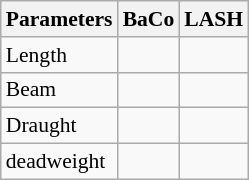<table Class="wikitable" style="font-size:90%;">
<tr>
<th>Parameters</th>
<th>BaCo</th>
<th>LASH</th>
</tr>
<tr>
<td>Length</td>
<td></td>
<td></td>
</tr>
<tr>
<td>Beam</td>
<td></td>
<td></td>
</tr>
<tr>
<td>Draught</td>
<td></td>
<td></td>
</tr>
<tr>
<td>deadweight</td>
<td></td>
<td></td>
</tr>
</table>
